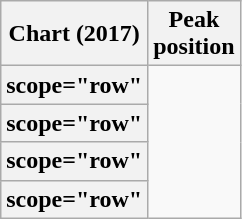<table class="wikitable plainrowheaders sortable">
<tr>
<th scope="col">Chart (2017)</th>
<th scope="col">Peak<br> position</th>
</tr>
<tr>
<th>scope="row" </th>
</tr>
<tr>
<th>scope="row" </th>
</tr>
<tr>
<th>scope="row" </th>
</tr>
<tr>
<th>scope="row" </th>
</tr>
</table>
